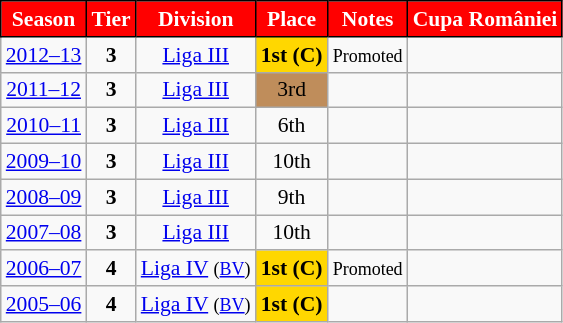<table class="wikitable" style="text-align:center; font-size:90%">
<tr>
<th style="background:#FF0000;color:#FFFFFF;border:1px solid #000000;">Season</th>
<th style="background:#FF0000;color:#FFFFFF;border:1px solid #000000;">Tier</th>
<th style="background:#FF0000;color:#FFFFFF;border:1px solid #000000;">Division</th>
<th style="background:#FF0000;color:#FFFFFF;border:1px solid #000000;">Place</th>
<th style="background:#FF0000;color:#FFFFFF;border:1px solid #000000;">Notes</th>
<th style="background:#FF0000;color:#FFFFFF;border:1px solid #000000;">Cupa României</th>
</tr>
<tr>
<td><a href='#'>2012–13</a></td>
<td><strong>3</strong></td>
<td><a href='#'>Liga III</a></td>
<td align=center bgcolor=gold><strong>1st</strong> <strong>(C)</strong></td>
<td><small>Promoted</small></td>
<td></td>
</tr>
<tr>
<td><a href='#'>2011–12</a></td>
<td><strong>3</strong></td>
<td><a href='#'>Liga III</a></td>
<td align=center bgcolor=#BF8D5B>3rd</td>
<td></td>
<td></td>
</tr>
<tr>
<td><a href='#'>2010–11</a></td>
<td><strong>3</strong></td>
<td><a href='#'>Liga III</a></td>
<td>6th</td>
<td></td>
<td></td>
</tr>
<tr>
<td><a href='#'>2009–10</a></td>
<td><strong>3</strong></td>
<td><a href='#'>Liga III</a></td>
<td>10th</td>
<td></td>
<td></td>
</tr>
<tr>
<td><a href='#'>2008–09</a></td>
<td><strong>3</strong></td>
<td><a href='#'>Liga III</a></td>
<td>9th</td>
<td></td>
<td></td>
</tr>
<tr>
<td><a href='#'>2007–08</a></td>
<td><strong>3</strong></td>
<td><a href='#'>Liga III</a></td>
<td>10th</td>
<td></td>
<td></td>
</tr>
<tr>
<td><a href='#'>2006–07</a></td>
<td><strong>4</strong></td>
<td><a href='#'>Liga IV</a> <small>(<a href='#'>BV</a>)</small></td>
<td align=center bgcolor=gold><strong>1st</strong> <strong>(C)</strong></td>
<td><small>Promoted</small></td>
<td></td>
</tr>
<tr>
<td><a href='#'>2005–06</a></td>
<td><strong>4</strong></td>
<td><a href='#'>Liga IV</a> <small>(<a href='#'>BV</a>)</small></td>
<td align=center bgcolor=gold><strong>1st</strong> <strong>(C)</strong></td>
<td></td>
<td></td>
</tr>
</table>
